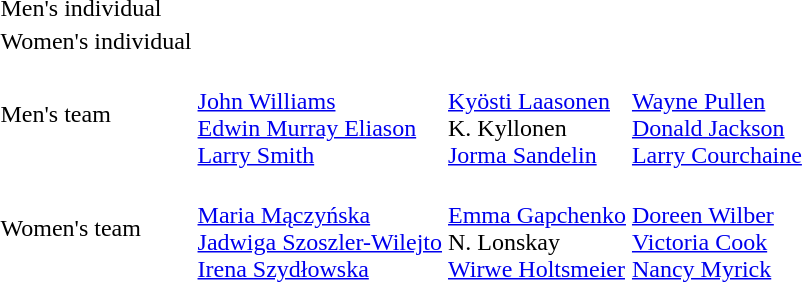<table>
<tr>
<td>Men's individual</td>
<td></td>
<td></td>
<td></td>
</tr>
<tr>
<td>Women's individual</td>
<td></td>
<td></td>
<td></td>
</tr>
<tr>
<td>Men's team</td>
<td> <br> <a href='#'>John Williams</a> <br> <a href='#'>Edwin Murray Eliason</a> <br> <a href='#'>Larry Smith</a></td>
<td> <br> <a href='#'>Kyösti Laasonen</a> <br> K. Kyllonen <br> <a href='#'>Jorma Sandelin</a></td>
<td> <br> <a href='#'>Wayne Pullen</a> <br> <a href='#'>Donald Jackson</a> <br> <a href='#'>Larry Courchaine</a></td>
</tr>
<tr>
<td>Women's team</td>
<td> <br> <a href='#'>Maria Mączyńska</a> <br> <a href='#'>Jadwiga Szoszler-Wilejto</a> <br> <a href='#'>Irena Szydłowska</a></td>
<td> <br> <a href='#'>Emma Gapchenko</a> <br> N. Lonskay <br> <a href='#'>Wirwe Holtsmeier</a></td>
<td> <br> <a href='#'>Doreen Wilber</a> <br> <a href='#'>Victoria Cook</a> <br> <a href='#'>Nancy Myrick</a></td>
</tr>
</table>
